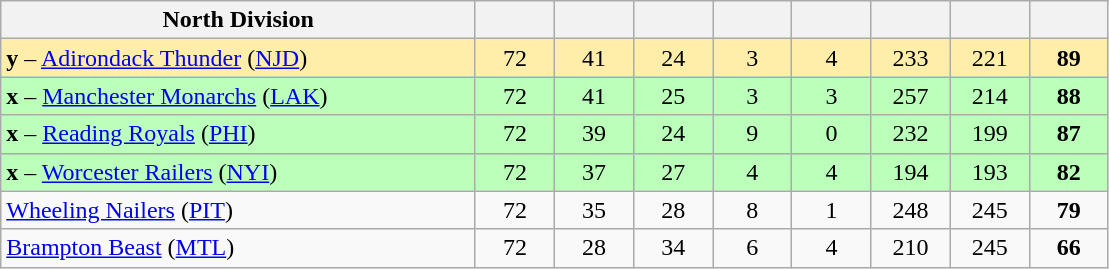<table class="wikitable sortable" style="text-align:center">
<tr>
<th style="width:30%;" class="unsortable">North Division</th>
<th style="width:5%;"></th>
<th style="width:5%;"></th>
<th style="width:5%;"></th>
<th style="width:5%;"></th>
<th style="width:5%;"></th>
<th style="width:5%;"></th>
<th style="width:5%;"></th>
<th style="width:5%;"></th>
</tr>
<tr bgcolor=#ffeeaa>
<td align=left><strong>y</strong> – <a href='#'>Adirondack Thunder</a> (<a href='#'>NJD</a>)</td>
<td>72</td>
<td>41</td>
<td>24</td>
<td>3</td>
<td>4</td>
<td>233</td>
<td>221</td>
<td><strong>89</strong></td>
</tr>
<tr bgcolor=#bbffbb>
<td align=left><strong>x</strong> – <a href='#'>Manchester Monarchs</a> (<a href='#'>LAK</a>)</td>
<td>72</td>
<td>41</td>
<td>25</td>
<td>3</td>
<td>3</td>
<td>257</td>
<td>214</td>
<td><strong>88</strong></td>
</tr>
<tr bgcolor=#bbffbb>
<td align=left><strong>x</strong> – <a href='#'>Reading Royals</a> (<a href='#'>PHI</a>)</td>
<td>72</td>
<td>39</td>
<td>24</td>
<td>9</td>
<td>0</td>
<td>232</td>
<td>199</td>
<td><strong>87</strong></td>
</tr>
<tr bgcolor=#bbffbb>
<td align=left><strong>x</strong> – <a href='#'>Worcester Railers</a> (<a href='#'>NYI</a>)</td>
<td>72</td>
<td>37</td>
<td>27</td>
<td>4</td>
<td>4</td>
<td>194</td>
<td>193</td>
<td><strong>82</strong></td>
</tr>
<tr bgcolor=>
<td align=left><a href='#'>Wheeling Nailers</a> (<a href='#'>PIT</a>)</td>
<td>72</td>
<td>35</td>
<td>28</td>
<td>8</td>
<td>1</td>
<td>248</td>
<td>245</td>
<td><strong>79</strong></td>
</tr>
<tr bgcolor=>
<td align=left><a href='#'>Brampton Beast</a> (<a href='#'>MTL</a>)</td>
<td>72</td>
<td>28</td>
<td>34</td>
<td>6</td>
<td>4</td>
<td>210</td>
<td>245</td>
<td><strong>66</strong></td>
</tr>
</table>
